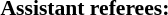<table style="width:100%; font-size:90%;">
<tr>
<td style="width:50%; vertical-align:top;"><br><strong>Assistant referees:</strong></td>
</tr>
</table>
